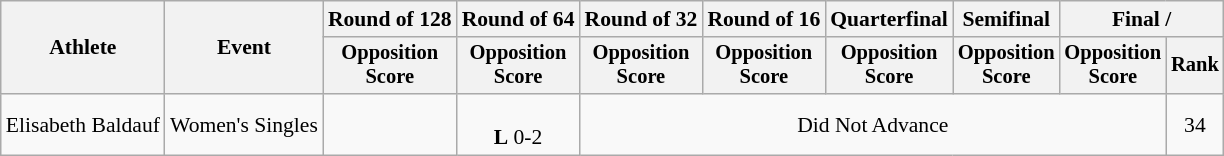<table class="wikitable" style="font-size:90%">
<tr>
<th rowspan=2>Athlete</th>
<th rowspan=2>Event</th>
<th>Round of 128</th>
<th>Round of 64</th>
<th>Round of 32</th>
<th>Round of 16</th>
<th>Quarterfinal</th>
<th>Semifinal</th>
<th colspan=2>Final / </th>
</tr>
<tr style="font-size:95%">
<th>Opposition<br>Score</th>
<th>Opposition<br>Score</th>
<th>Opposition<br>Score</th>
<th>Opposition<br>Score</th>
<th>Opposition<br>Score</th>
<th>Opposition<br>Score</th>
<th>Opposition<br>Score</th>
<th>Rank</th>
</tr>
<tr align=center>
<td align=left>Elisabeth Baldauf</td>
<td align=left rowspan=2>Women's Singles</td>
<td></td>
<td><br><strong>L</strong> 0-2</td>
<td colspan=5>Did Not Advance</td>
<td>34</td>
</tr>
</table>
